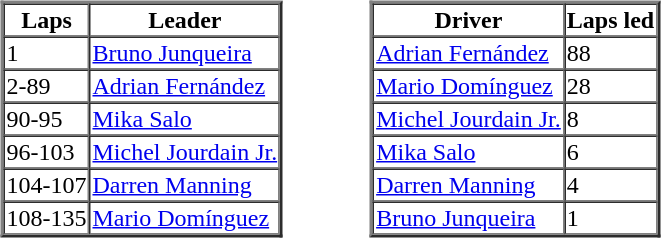<table>
<tr>
<td valign="top"><br><table border=2 cellspacing=0>
<tr>
<th>Laps</th>
<th>Leader</th>
</tr>
<tr>
<td>1</td>
<td><a href='#'>Bruno Junqueira</a></td>
</tr>
<tr>
<td>2-89</td>
<td><a href='#'>Adrian Fernández</a></td>
</tr>
<tr>
<td>90-95</td>
<td><a href='#'>Mika Salo</a></td>
</tr>
<tr>
<td>96-103</td>
<td><a href='#'>Michel Jourdain Jr.</a></td>
</tr>
<tr>
<td>104-107</td>
<td><a href='#'>Darren Manning</a></td>
</tr>
<tr>
<td>108-135</td>
<td><a href='#'>Mario Domínguez</a></td>
</tr>
</table>
</td>
<td width="50"> </td>
<td valign="top"><br><table border=2 cellspacing=0>
<tr>
<th>Driver</th>
<th>Laps led</th>
</tr>
<tr>
<td><a href='#'>Adrian Fernández</a></td>
<td>88</td>
</tr>
<tr>
<td><a href='#'>Mario Domínguez</a></td>
<td>28</td>
</tr>
<tr>
<td><a href='#'>Michel Jourdain Jr.</a></td>
<td>8</td>
</tr>
<tr>
<td><a href='#'>Mika Salo</a></td>
<td>6</td>
</tr>
<tr>
<td><a href='#'>Darren Manning</a></td>
<td>4</td>
</tr>
<tr>
<td><a href='#'>Bruno Junqueira</a></td>
<td>1</td>
</tr>
</table>
</td>
</tr>
</table>
